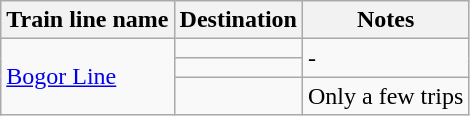<table class="wikitable">
<tr>
<th>Train line name</th>
<th>Destination</th>
<th>Notes</th>
</tr>
<tr>
<td rowspan="3"> <a href='#'>Bogor Line</a></td>
<td></td>
<td rowspan="2">-</td>
</tr>
<tr>
<td></td>
</tr>
<tr>
<td></td>
<td>Only a few trips</td>
</tr>
</table>
